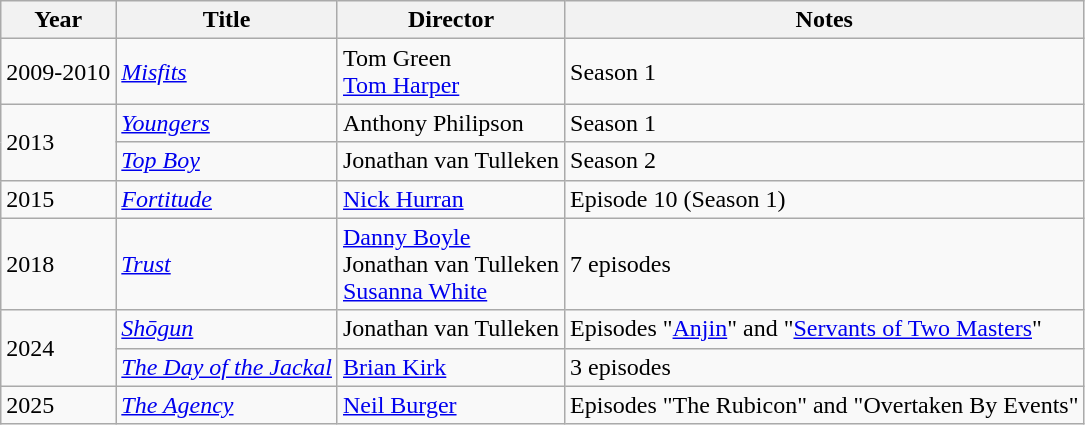<table class="wikitable">
<tr>
<th>Year</th>
<th>Title</th>
<th>Director</th>
<th>Notes</th>
</tr>
<tr>
<td>2009-2010</td>
<td><em><a href='#'>Misfits</a></em></td>
<td>Tom Green<br><a href='#'>Tom Harper</a></td>
<td>Season 1</td>
</tr>
<tr>
<td rowspan=2>2013</td>
<td><em><a href='#'>Youngers</a></em></td>
<td>Anthony Philipson</td>
<td>Season 1</td>
</tr>
<tr>
<td><em><a href='#'>Top Boy</a></em></td>
<td>Jonathan van Tulleken</td>
<td>Season 2</td>
</tr>
<tr>
<td>2015</td>
<td><em><a href='#'>Fortitude</a></em></td>
<td><a href='#'>Nick Hurran</a></td>
<td>Episode 10 (Season 1)</td>
</tr>
<tr>
<td>2018</td>
<td><em><a href='#'>Trust</a></em></td>
<td><a href='#'>Danny Boyle</a><br>Jonathan van Tulleken<br><a href='#'>Susanna White</a></td>
<td>7 episodes</td>
</tr>
<tr>
<td rowspan=2>2024</td>
<td><em><a href='#'>Shōgun</a></em></td>
<td>Jonathan van Tulleken</td>
<td>Episodes "<a href='#'>Anjin</a>" and "<a href='#'>Servants of Two Masters</a>"</td>
</tr>
<tr>
<td><em><a href='#'>The Day of the Jackal</a></em></td>
<td><a href='#'>Brian Kirk</a></td>
<td>3 episodes</td>
</tr>
<tr>
<td>2025</td>
<td><em><a href='#'>The Agency</a></em></td>
<td><a href='#'>Neil Burger</a></td>
<td>Episodes "The Rubicon" and "Overtaken By Events"</td>
</tr>
</table>
